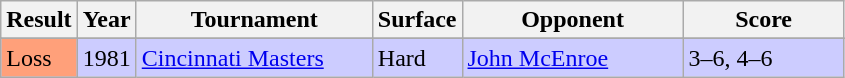<table class="sortable wikitable">
<tr>
<th>Result</th>
<th>Year</th>
<th style="width:150px">Tournament</th>
<th style="width:50px">Surface</th>
<th style="width:140px">Opponent</th>
<th style="width:100px" class=unsortable>Score</th>
</tr>
<tr>
</tr>
<tr style="background:#CCCCFF;">
<td style="background:#ffa07a;">Loss</td>
<td>1981</td>
<td><a href='#'>Cincinnati Masters</a></td>
<td>Hard</td>
<td> <a href='#'>John McEnroe</a></td>
<td>3–6, 4–6</td>
</tr>
</table>
